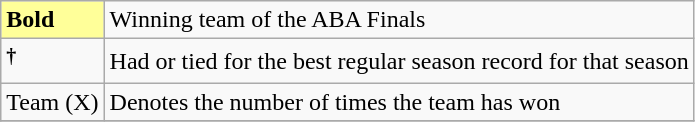<table class="wikitable">
<tr>
<td bgcolor=#FFFF99><strong>Bold</strong></td>
<td>Winning team of the ABA Finals</td>
</tr>
<tr>
<td><strong><sup>†</sup></strong></td>
<td>Had or tied for the best regular season record for that season</td>
</tr>
<tr>
<td>Team (X)</td>
<td>Denotes the number of times the team has won</td>
</tr>
<tr>
</tr>
</table>
